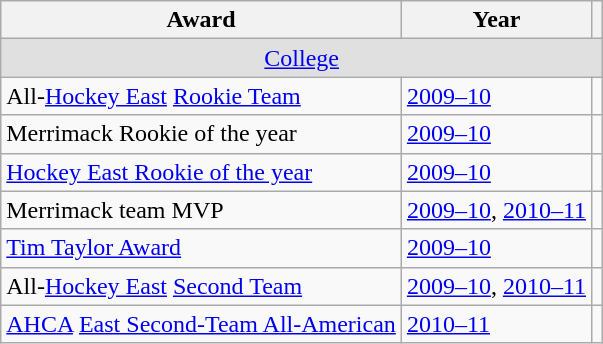<table class="wikitable">
<tr>
<th>Award</th>
<th>Year</th>
<th></th>
</tr>
<tr ALIGN="center" bgcolor="#e0e0e0">
<td colspan="3"><a href='#'>College</a></td>
</tr>
<tr>
<td>All-<a href='#'>Hockey East</a> <a href='#'>Rookie Team</a></td>
<td><a href='#'>2009–10</a></td>
<td></td>
</tr>
<tr>
<td>Merrimack Rookie of the year</td>
<td><a href='#'>2009–10</a></td>
<td></td>
</tr>
<tr>
<td><a href='#'>Hockey East Rookie of the year</a></td>
<td><a href='#'>2009–10</a></td>
<td></td>
</tr>
<tr>
<td>Merrimack team MVP</td>
<td><a href='#'>2009–10</a>, <a href='#'>2010–11</a></td>
<td></td>
</tr>
<tr>
<td><a href='#'>Tim Taylor Award</a></td>
<td><a href='#'>2009–10</a></td>
<td></td>
</tr>
<tr>
<td>All-<a href='#'>Hockey East</a> <a href='#'>Second Team</a></td>
<td><a href='#'>2009–10</a>, <a href='#'>2010–11</a></td>
<td></td>
</tr>
<tr>
<td><a href='#'>AHCA</a> <a href='#'>East Second-Team All-American</a></td>
<td><a href='#'>2010–11</a></td>
<td></td>
</tr>
</table>
